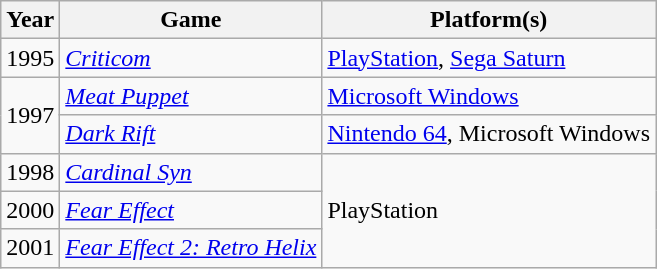<table class="wikitable sortable">
<tr>
<th>Year</th>
<th>Game</th>
<th>Platform(s)</th>
</tr>
<tr>
<td>1995</td>
<td><em><a href='#'>Criticom</a></em></td>
<td><a href='#'>PlayStation</a>, <a href='#'>Sega Saturn</a></td>
</tr>
<tr>
<td rowspan="2">1997</td>
<td><em><a href='#'>Meat Puppet</a></em></td>
<td><a href='#'>Microsoft Windows</a></td>
</tr>
<tr>
<td><em><a href='#'>Dark Rift</a></em></td>
<td><a href='#'>Nintendo 64</a>, Microsoft Windows</td>
</tr>
<tr>
<td>1998</td>
<td><em><a href='#'>Cardinal Syn</a></em></td>
<td rowspan="3">PlayStation</td>
</tr>
<tr>
<td>2000</td>
<td><em><a href='#'>Fear Effect</a></em></td>
</tr>
<tr>
<td>2001</td>
<td><em><a href='#'>Fear Effect 2: Retro Helix</a></em></td>
</tr>
</table>
